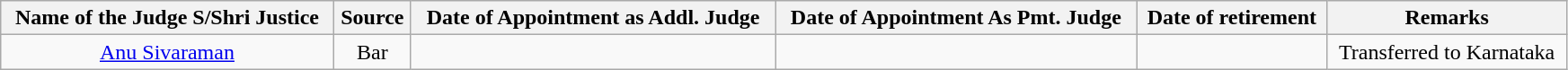<table class="wikitable static-row-numbers static-row-header" style="text-align:center" width="92%">
<tr>
<th>Name of the Judge S/Shri Justice</th>
<th>Source</th>
<th>Date of Appointment as Addl. Judge</th>
<th>Date of Appointment As Pmt. Judge</th>
<th>Date of retirement</th>
<th>Remarks</th>
</tr>
<tr>
<td><a href='#'>Anu Sivaraman</a></td>
<td>Bar</td>
<td></td>
<td></td>
<td></td>
<td>Transferred to Karnataka</td>
</tr>
</table>
